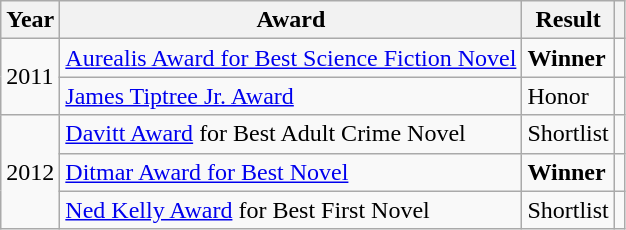<table class="wikitable">
<tr>
<th>Year</th>
<th>Award</th>
<th>Result</th>
<th></th>
</tr>
<tr>
<td rowspan="2">2011</td>
<td><a href='#'>Aurealis Award for Best Science Fiction Novel</a></td>
<td><strong>Winner</strong></td>
<td></td>
</tr>
<tr>
<td><a href='#'>James Tiptree Jr. Award</a></td>
<td>Honor</td>
<td></td>
</tr>
<tr>
<td rowspan="3">2012</td>
<td><a href='#'>Davitt Award</a> for Best Adult Crime Novel</td>
<td>Shortlist</td>
<td></td>
</tr>
<tr>
<td><a href='#'>Ditmar Award for Best Novel</a></td>
<td><strong>Winner</strong></td>
<td></td>
</tr>
<tr>
<td><a href='#'>Ned Kelly Award</a> for Best First Novel</td>
<td>Shortlist</td>
<td></td>
</tr>
</table>
